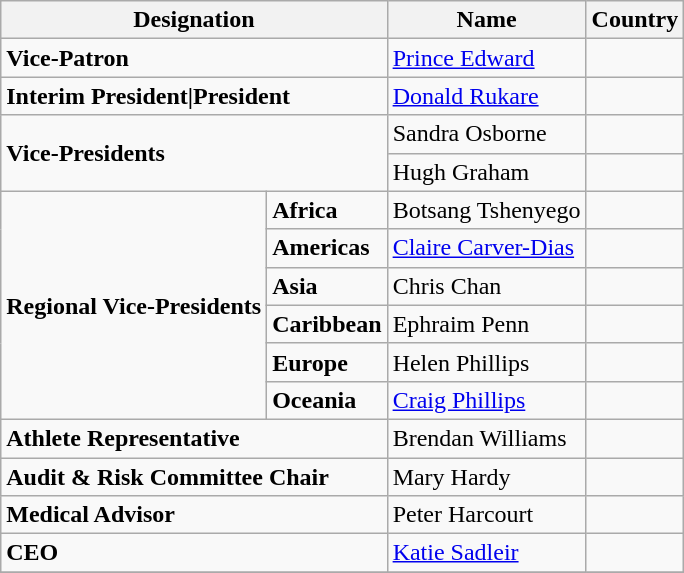<table class="wikitable">
<tr>
<th colspan="2">Designation</th>
<th>Name</th>
<th>Country</th>
</tr>
<tr>
<td colspan="2"><strong>Vice-Patron</strong></td>
<td><a href='#'>Prince Edward</a></td>
<td></td>
</tr>
<tr>
<td colspan="2"><strong>Interim President|President</strong></td>
<td><a href='#'>Donald Rukare</a></td>
<td></td>
</tr>
<tr>
<td colspan="2" rowspan="2"><strong>Vice-Presidents</strong></td>
<td>Sandra Osborne</td>
<td></td>
</tr>
<tr>
<td>Hugh Graham</td>
<td></td>
</tr>
<tr>
<td rowspan="6"><strong>Regional Vice-Presidents</strong></td>
<td><strong>Africa</strong></td>
<td>Botsang Tshenyego</td>
<td></td>
</tr>
<tr>
<td><strong>Americas</strong></td>
<td><a href='#'>Claire Carver-Dias</a></td>
<td></td>
</tr>
<tr>
<td><strong>Asia</strong></td>
<td>Chris Chan</td>
<td></td>
</tr>
<tr>
<td><strong>Caribbean</strong></td>
<td>Ephraim Penn</td>
<td></td>
</tr>
<tr>
<td><strong>Europe</strong></td>
<td>Helen Phillips</td>
<td></td>
</tr>
<tr>
<td><strong>Oceania</strong></td>
<td><a href='#'>Craig Phillips</a></td>
<td></td>
</tr>
<tr>
<td colspan="2"><strong>Athlete Representative</strong></td>
<td>Brendan Williams</td>
<td></td>
</tr>
<tr>
<td colspan="2"><strong>Audit & Risk Committee Chair</strong></td>
<td>Mary Hardy</td>
<td></td>
</tr>
<tr>
<td colspan="2"><strong>Medical Advisor</strong></td>
<td>Peter Harcourt</td>
<td></td>
</tr>
<tr>
<td colspan="2"><strong>CEO</strong></td>
<td><a href='#'>Katie Sadleir</a></td>
<td></td>
</tr>
<tr>
</tr>
</table>
